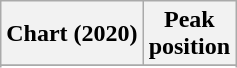<table class="wikitable sortable plainrowheaders" style="text-align:center">
<tr>
<th scope="col">Chart (2020)</th>
<th scope="col">Peak<br>position</th>
</tr>
<tr>
</tr>
<tr>
</tr>
</table>
